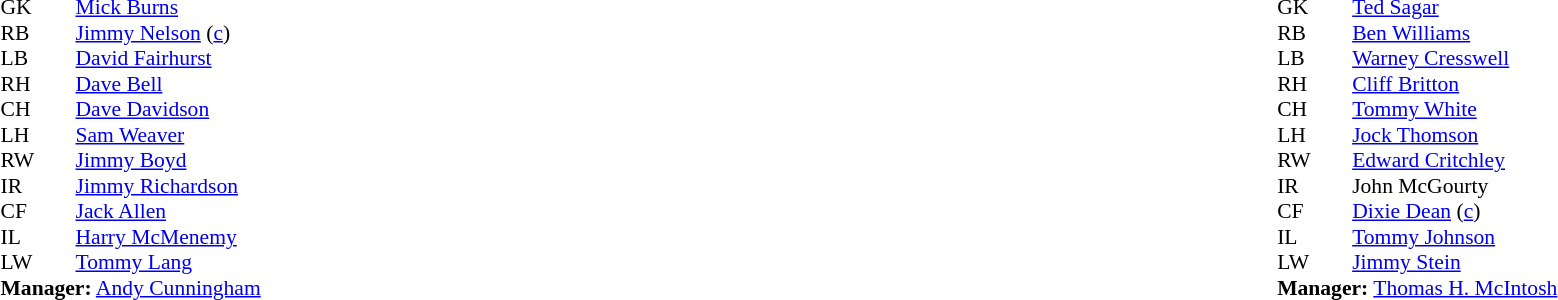<table width="100%">
<tr>
<td valign="top" width="50%"><br><table style="font-size: 90%" cellspacing="0" cellpadding="0">
<tr>
<td colspan="4"></td>
</tr>
<tr>
<th width="25"></th>
<th width="25"></th>
</tr>
<tr>
<td>GK</td>
<td><strong> </strong></td>
<td><a href='#'>Mick Burns</a></td>
</tr>
<tr>
<td>RB</td>
<td><strong> </strong></td>
<td><a href='#'>Jimmy Nelson</a> (<a href='#'>c</a>)</td>
</tr>
<tr>
<td>LB</td>
<td><strong> </strong></td>
<td><a href='#'>David Fairhurst</a></td>
</tr>
<tr>
<td>RH</td>
<td><strong> </strong></td>
<td><a href='#'>Dave Bell</a></td>
</tr>
<tr>
<td>CH</td>
<td><strong> </strong></td>
<td><a href='#'>Dave Davidson</a></td>
</tr>
<tr>
<td>LH</td>
<td><strong> </strong></td>
<td><a href='#'>Sam Weaver</a></td>
</tr>
<tr>
<td>RW</td>
<td><strong> </strong></td>
<td><a href='#'>Jimmy Boyd</a></td>
</tr>
<tr>
<td>IR</td>
<td><strong> </strong></td>
<td><a href='#'>Jimmy Richardson</a></td>
</tr>
<tr>
<td>CF</td>
<td><strong> </strong></td>
<td><a href='#'>Jack Allen</a></td>
</tr>
<tr>
<td>IL</td>
<td><strong> </strong></td>
<td><a href='#'>Harry McMenemy</a></td>
</tr>
<tr>
<td>LW</td>
<td><strong> </strong></td>
<td><a href='#'>Tommy Lang</a></td>
</tr>
<tr>
<td colspan=4><strong>Manager:</strong> <a href='#'>Andy Cunningham</a></td>
</tr>
<tr>
<td colspan="4"></td>
</tr>
</table>
</td>
<td valign="top" width="50%"><br><table style="font-size: 90%" cellspacing="0" cellpadding="0" align=center>
<tr>
<td colspan="4"></td>
</tr>
<tr>
<th width="25"></th>
<th width="25"></th>
</tr>
<tr>
<td>GK</td>
<td><strong> </strong></td>
<td><a href='#'>Ted Sagar</a></td>
</tr>
<tr>
<td>RB</td>
<td><strong> </strong></td>
<td><a href='#'>Ben Williams</a></td>
</tr>
<tr>
<td>LB</td>
<td><strong> </strong></td>
<td><a href='#'>Warney Cresswell</a></td>
</tr>
<tr>
<td>RH</td>
<td><strong> </strong></td>
<td><a href='#'>Cliff Britton</a></td>
</tr>
<tr>
<td>CH</td>
<td><strong> </strong></td>
<td><a href='#'>Tommy White</a></td>
</tr>
<tr>
<td>LH</td>
<td><strong> </strong></td>
<td><a href='#'>Jock Thomson</a></td>
</tr>
<tr>
<td>RW</td>
<td><strong> </strong></td>
<td><a href='#'>Edward Critchley</a></td>
</tr>
<tr>
<td>IR</td>
<td><strong> </strong></td>
<td>John McGourty</td>
</tr>
<tr>
<td>CF</td>
<td><strong> </strong></td>
<td><a href='#'>Dixie Dean</a> (<a href='#'>c</a>)</td>
</tr>
<tr>
<td>IL</td>
<td><strong> </strong></td>
<td><a href='#'>Tommy Johnson</a></td>
</tr>
<tr>
<td>LW</td>
<td><strong> </strong></td>
<td><a href='#'>Jimmy Stein</a></td>
</tr>
<tr>
<td colspan=4><strong>Manager:</strong> <a href='#'>Thomas H. McIntosh</a></td>
</tr>
<tr>
<td colspan="4"></td>
</tr>
</table>
</td>
</tr>
</table>
